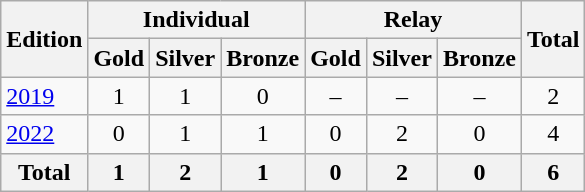<table class="wikitable">
<tr>
<th rowspan=2>Edition</th>
<th colspan=3>Individual</th>
<th colspan=3>Relay</th>
<th rowspan=2>Total</th>
</tr>
<tr>
<th>Gold</th>
<th>Silver</th>
<th>Bronze</th>
<th>Gold</th>
<th>Silver</th>
<th>Bronze</th>
</tr>
<tr>
<td><a href='#'>2019</a></td>
<td style="text-align:center;">1</td>
<td style="text-align:center;">1</td>
<td style="text-align:center;">0</td>
<td style="text-align:center;">–</td>
<td style="text-align:center;">–</td>
<td style="text-align:center;">–</td>
<td style="text-align:center;">2</td>
</tr>
<tr>
<td><a href='#'>2022</a></td>
<td style="text-align:center;">0</td>
<td style="text-align:center;">1</td>
<td style="text-align:center;">1</td>
<td style="text-align:center;">0</td>
<td style="text-align:center;">2</td>
<td style="text-align:center;">0</td>
<td style="text-align:center;">4</td>
</tr>
<tr>
<th>Total</th>
<th style="text-align:center;">1</th>
<th style="text-align:center;">2</th>
<th style="text-align:center;">1</th>
<th style="text-align:center;">0</th>
<th style="text-align:center;">2</th>
<th style="text-align:center;">0</th>
<th style="text-align:center;">6</th>
</tr>
</table>
